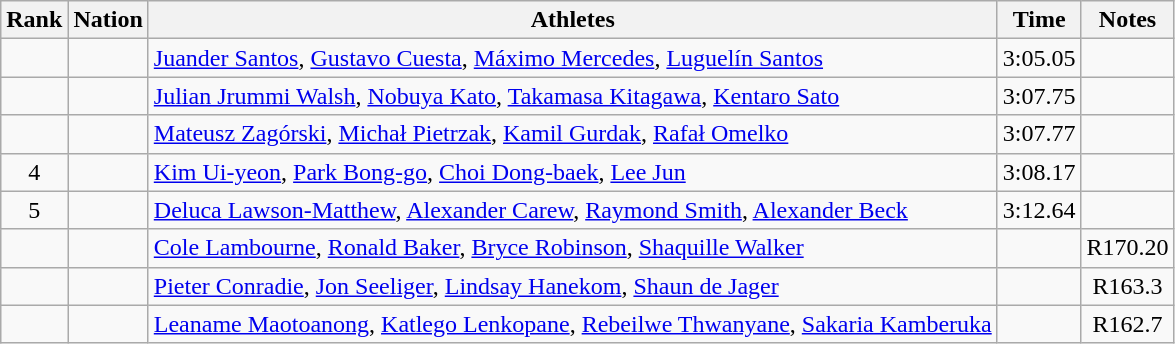<table class="wikitable sortable" style="text-align:center">
<tr>
<th>Rank</th>
<th>Nation</th>
<th>Athletes</th>
<th>Time</th>
<th>Notes</th>
</tr>
<tr>
<td></td>
<td align=left></td>
<td align=left><a href='#'>Juander Santos</a>, <a href='#'>Gustavo Cuesta</a>, <a href='#'>Máximo Mercedes</a>, <a href='#'>Luguelín Santos</a></td>
<td>3:05.05</td>
<td></td>
</tr>
<tr>
<td></td>
<td align=left></td>
<td align=left><a href='#'>Julian Jrummi Walsh</a>, <a href='#'>Nobuya Kato</a>, <a href='#'>Takamasa Kitagawa</a>, <a href='#'>Kentaro Sato</a></td>
<td>3:07.75</td>
<td></td>
</tr>
<tr>
<td></td>
<td align=left></td>
<td align=left><a href='#'>Mateusz Zagórski</a>, <a href='#'>Michał Pietrzak</a>, <a href='#'>Kamil Gurdak</a>, <a href='#'>Rafał Omelko</a></td>
<td>3:07.77</td>
<td></td>
</tr>
<tr>
<td>4</td>
<td align=left></td>
<td align=left><a href='#'>Kim Ui-yeon</a>, <a href='#'>Park Bong-go</a>, <a href='#'>Choi Dong-baek</a>, <a href='#'>Lee Jun</a></td>
<td>3:08.17</td>
<td></td>
</tr>
<tr>
<td>5</td>
<td align=left></td>
<td align=left><a href='#'>Deluca Lawson-Matthew</a>, <a href='#'>Alexander Carew</a>, <a href='#'>Raymond Smith</a>, <a href='#'>Alexander Beck</a></td>
<td>3:12.64</td>
<td></td>
</tr>
<tr>
<td></td>
<td align=left></td>
<td align=left><a href='#'>Cole Lambourne</a>, <a href='#'>Ronald Baker</a>, <a href='#'>Bryce Robinson</a>, <a href='#'>Shaquille Walker</a></td>
<td></td>
<td>R170.20</td>
</tr>
<tr>
<td></td>
<td align=left></td>
<td align=left><a href='#'>Pieter Conradie</a>, <a href='#'>Jon Seeliger</a>, <a href='#'>Lindsay Hanekom</a>, <a href='#'>Shaun de Jager</a></td>
<td></td>
<td>R163.3</td>
</tr>
<tr>
<td></td>
<td align=left></td>
<td align=left><a href='#'>Leaname Maotoanong</a>, <a href='#'>Katlego Lenkopane</a>, <a href='#'>Rebeilwe Thwanyane</a>, <a href='#'>Sakaria Kamberuka</a></td>
<td></td>
<td>R162.7</td>
</tr>
</table>
